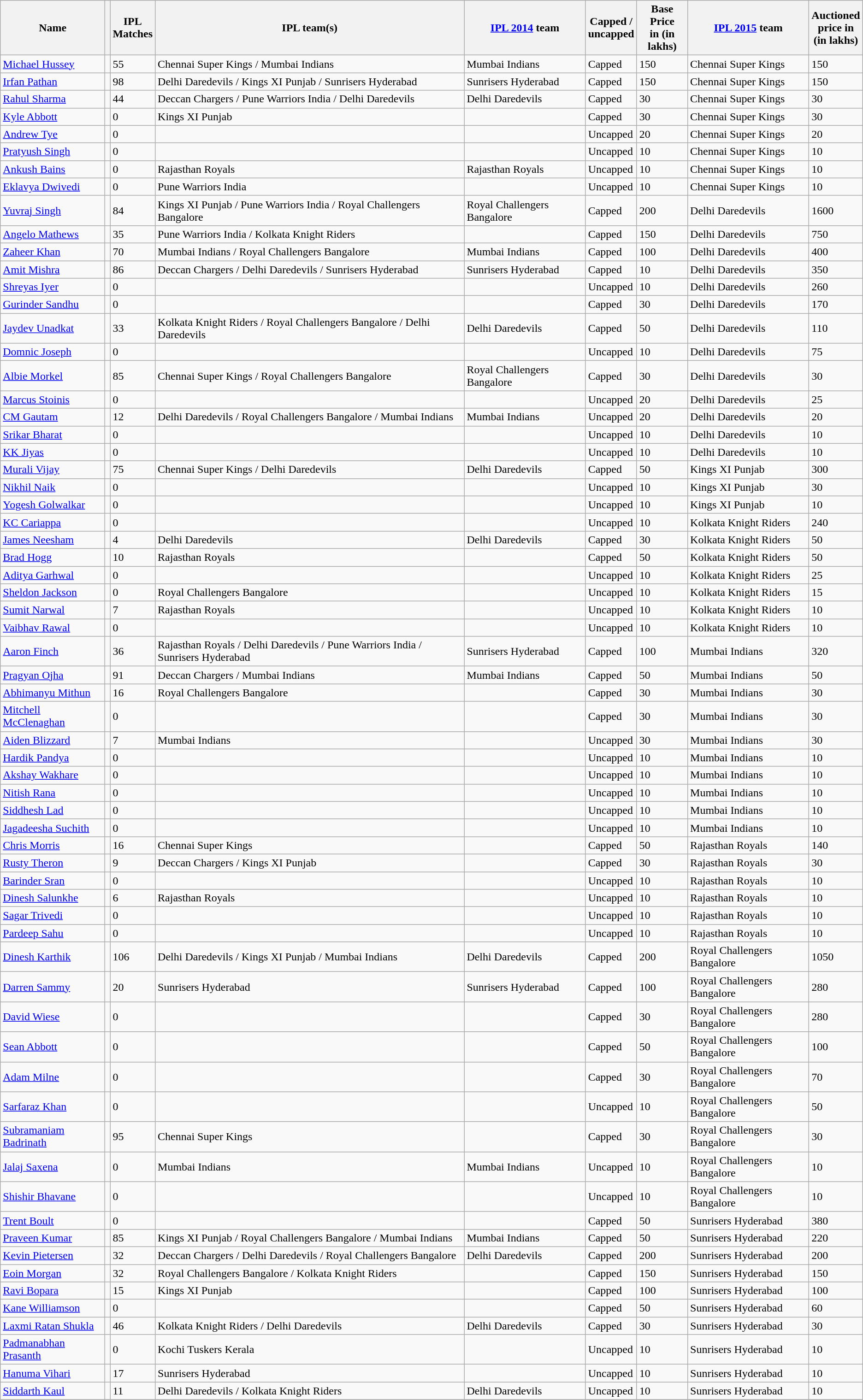<table class="wikitable sortable">
<tr>
<th scope="col">Name</th>
<th scope="col"></th>
<th scope="col">IPL<br> Matches</th>
<th scope="col">IPL team(s)</th>
<th scope="col"><a href='#'>IPL 2014</a> team</th>
<th scope="col">Capped /<br> uncapped</th>
<th scope="col">Base Price<br> in  (in<br> lakhs)</th>
<th scope="col"><a href='#'>IPL 2015</a> team</th>
<th scope="col">Auctioned<br> price in <br> (in lakhs)</th>
</tr>
<tr>
<td><a href='#'>Michael Hussey</a></td>
<td></td>
<td>55</td>
<td>Chennai Super Kings / Mumbai Indians</td>
<td>Mumbai Indians</td>
<td>Capped</td>
<td>150</td>
<td>Chennai Super Kings</td>
<td>150</td>
</tr>
<tr>
<td><a href='#'>Irfan Pathan</a></td>
<td></td>
<td>98</td>
<td>Delhi Daredevils / Kings XI Punjab / Sunrisers Hyderabad</td>
<td>Sunrisers Hyderabad</td>
<td>Capped</td>
<td>150</td>
<td>Chennai Super Kings</td>
<td>150</td>
</tr>
<tr>
<td><a href='#'>Rahul Sharma</a></td>
<td></td>
<td>44</td>
<td>Deccan Chargers / Pune Warriors India / Delhi Daredevils</td>
<td>Delhi Daredevils</td>
<td>Capped</td>
<td>30</td>
<td>Chennai Super Kings</td>
<td>30</td>
</tr>
<tr>
<td><a href='#'>Kyle Abbott</a></td>
<td></td>
<td>0</td>
<td>Kings XI Punjab</td>
<td></td>
<td>Capped</td>
<td>30</td>
<td>Chennai Super Kings</td>
<td>30</td>
</tr>
<tr>
<td><a href='#'>Andrew Tye</a></td>
<td></td>
<td>0</td>
<td></td>
<td></td>
<td>Uncapped</td>
<td>20</td>
<td>Chennai Super Kings</td>
<td>20</td>
</tr>
<tr>
<td><a href='#'>Pratyush Singh</a></td>
<td></td>
<td>0</td>
<td></td>
<td></td>
<td>Uncapped</td>
<td>10</td>
<td>Chennai Super Kings</td>
<td>10</td>
</tr>
<tr>
<td><a href='#'>Ankush Bains</a></td>
<td></td>
<td>0</td>
<td>Rajasthan Royals</td>
<td>Rajasthan Royals</td>
<td>Uncapped</td>
<td>10</td>
<td>Chennai Super Kings</td>
<td>10</td>
</tr>
<tr>
<td><a href='#'>Eklavya Dwivedi</a></td>
<td></td>
<td>0</td>
<td>Pune Warriors India</td>
<td></td>
<td>Uncapped</td>
<td>10</td>
<td>Chennai Super Kings</td>
<td>10</td>
</tr>
<tr>
<td><a href='#'>Yuvraj Singh</a></td>
<td></td>
<td>84</td>
<td>Kings XI Punjab / Pune Warriors India / Royal Challengers Bangalore</td>
<td>Royal Challengers Bangalore</td>
<td>Capped</td>
<td>200</td>
<td>Delhi Daredevils</td>
<td>1600</td>
</tr>
<tr>
<td><a href='#'>Angelo Mathews</a></td>
<td></td>
<td>35</td>
<td>Pune Warriors India / Kolkata Knight Riders</td>
<td></td>
<td>Capped</td>
<td>150</td>
<td>Delhi Daredevils</td>
<td>750</td>
</tr>
<tr>
<td><a href='#'>Zaheer Khan</a></td>
<td></td>
<td>70</td>
<td>Mumbai Indians / Royal Challengers Bangalore</td>
<td>Mumbai Indians</td>
<td>Capped</td>
<td>100</td>
<td>Delhi Daredevils</td>
<td>400</td>
</tr>
<tr>
<td><a href='#'>Amit Mishra</a></td>
<td></td>
<td>86</td>
<td>Deccan Chargers / Delhi Daredevils / Sunrisers Hyderabad</td>
<td>Sunrisers Hyderabad</td>
<td>Capped</td>
<td>10</td>
<td>Delhi Daredevils</td>
<td>350</td>
</tr>
<tr>
<td><a href='#'>Shreyas Iyer</a></td>
<td></td>
<td>0</td>
<td></td>
<td></td>
<td>Uncapped</td>
<td>10</td>
<td>Delhi Daredevils</td>
<td>260</td>
</tr>
<tr>
<td><a href='#'>Gurinder Sandhu</a></td>
<td></td>
<td>0</td>
<td></td>
<td></td>
<td>Capped</td>
<td>30</td>
<td>Delhi Daredevils</td>
<td>170</td>
</tr>
<tr>
<td><a href='#'>Jaydev Unadkat</a></td>
<td></td>
<td>33</td>
<td>Kolkata Knight Riders / Royal Challengers Bangalore / Delhi Daredevils</td>
<td>Delhi Daredevils</td>
<td>Capped</td>
<td>50</td>
<td>Delhi Daredevils</td>
<td>110</td>
</tr>
<tr>
<td><a href='#'>Domnic Joseph</a></td>
<td></td>
<td>0</td>
<td></td>
<td></td>
<td>Uncapped</td>
<td>10</td>
<td>Delhi Daredevils</td>
<td>75</td>
</tr>
<tr>
<td><a href='#'>Albie Morkel</a></td>
<td></td>
<td>85</td>
<td>Chennai Super Kings / Royal Challengers Bangalore</td>
<td>Royal Challengers Bangalore</td>
<td>Capped</td>
<td>30</td>
<td>Delhi Daredevils</td>
<td>30</td>
</tr>
<tr>
<td><a href='#'>Marcus Stoinis</a></td>
<td></td>
<td>0</td>
<td></td>
<td></td>
<td>Uncapped</td>
<td>20</td>
<td>Delhi Daredevils</td>
<td>25</td>
</tr>
<tr>
<td><a href='#'>CM Gautam</a></td>
<td></td>
<td>12</td>
<td>Delhi Daredevils / Royal Challengers Bangalore / Mumbai Indians</td>
<td>Mumbai Indians</td>
<td>Uncapped</td>
<td>20</td>
<td>Delhi Daredevils</td>
<td>20</td>
</tr>
<tr>
<td><a href='#'>Srikar Bharat</a></td>
<td></td>
<td>0</td>
<td></td>
<td></td>
<td>Uncapped</td>
<td>10</td>
<td>Delhi Daredevils</td>
<td>10</td>
</tr>
<tr>
<td><a href='#'>KK Jiyas</a></td>
<td></td>
<td>0</td>
<td></td>
<td></td>
<td>Uncapped</td>
<td>10</td>
<td>Delhi Daredevils</td>
<td>10</td>
</tr>
<tr>
<td><a href='#'>Murali Vijay</a></td>
<td></td>
<td>75</td>
<td>Chennai Super Kings / Delhi Daredevils</td>
<td>Delhi Daredevils</td>
<td>Capped</td>
<td>50</td>
<td>Kings XI Punjab</td>
<td>300</td>
</tr>
<tr>
<td><a href='#'>Nikhil Naik</a></td>
<td></td>
<td>0</td>
<td></td>
<td></td>
<td>Uncapped</td>
<td>10</td>
<td>Kings XI Punjab</td>
<td>30</td>
</tr>
<tr>
<td><a href='#'>Yogesh Golwalkar</a></td>
<td></td>
<td>0</td>
<td></td>
<td></td>
<td>Uncapped</td>
<td>10</td>
<td>Kings XI Punjab</td>
<td>10</td>
</tr>
<tr>
<td><a href='#'>KC Cariappa</a></td>
<td></td>
<td>0</td>
<td></td>
<td></td>
<td>Uncapped</td>
<td>10</td>
<td>Kolkata Knight Riders</td>
<td>240</td>
</tr>
<tr>
<td><a href='#'>James Neesham</a></td>
<td></td>
<td>4</td>
<td>Delhi Daredevils</td>
<td>Delhi Daredevils</td>
<td>Capped</td>
<td>30</td>
<td>Kolkata Knight Riders</td>
<td>50</td>
</tr>
<tr>
<td><a href='#'>Brad Hogg</a></td>
<td></td>
<td>10</td>
<td>Rajasthan Royals</td>
<td></td>
<td>Capped</td>
<td>50</td>
<td>Kolkata Knight Riders</td>
<td>50</td>
</tr>
<tr>
<td><a href='#'>Aditya Garhwal</a></td>
<td></td>
<td>0</td>
<td></td>
<td></td>
<td>Uncapped</td>
<td>10</td>
<td>Kolkata Knight Riders</td>
<td>25</td>
</tr>
<tr>
<td><a href='#'>Sheldon Jackson</a></td>
<td></td>
<td>0</td>
<td>Royal Challengers Bangalore</td>
<td></td>
<td>Uncapped</td>
<td>10</td>
<td>Kolkata Knight Riders</td>
<td>15</td>
</tr>
<tr>
<td><a href='#'>Sumit Narwal</a></td>
<td></td>
<td>7</td>
<td>Rajasthan Royals</td>
<td></td>
<td>Uncapped</td>
<td>10</td>
<td>Kolkata Knight Riders</td>
<td>10</td>
</tr>
<tr>
<td><a href='#'>Vaibhav Rawal</a></td>
<td></td>
<td>0</td>
<td></td>
<td></td>
<td>Uncapped</td>
<td>10</td>
<td>Kolkata Knight Riders</td>
<td>10</td>
</tr>
<tr>
<td><a href='#'>Aaron Finch</a></td>
<td></td>
<td>36</td>
<td>Rajasthan Royals / Delhi Daredevils / Pune Warriors India / Sunrisers Hyderabad</td>
<td>Sunrisers Hyderabad</td>
<td>Capped</td>
<td>100</td>
<td>Mumbai Indians</td>
<td>320</td>
</tr>
<tr>
<td><a href='#'>Pragyan Ojha</a></td>
<td></td>
<td>91</td>
<td>Deccan Chargers / Mumbai Indians</td>
<td>Mumbai Indians</td>
<td>Capped</td>
<td>50</td>
<td>Mumbai Indians</td>
<td>50</td>
</tr>
<tr>
<td><a href='#'>Abhimanyu Mithun</a></td>
<td></td>
<td>16</td>
<td>Royal Challengers Bangalore</td>
<td></td>
<td>Capped</td>
<td>30</td>
<td>Mumbai Indians</td>
<td>30</td>
</tr>
<tr>
<td><a href='#'>Mitchell McClenaghan</a></td>
<td></td>
<td>0</td>
<td></td>
<td></td>
<td>Capped</td>
<td>30</td>
<td>Mumbai Indians</td>
<td>30</td>
</tr>
<tr>
<td><a href='#'>Aiden Blizzard</a></td>
<td></td>
<td>7</td>
<td>Mumbai Indians</td>
<td></td>
<td>Uncapped</td>
<td>30</td>
<td>Mumbai Indians</td>
<td>30</td>
</tr>
<tr>
<td><a href='#'>Hardik Pandya</a></td>
<td></td>
<td>0</td>
<td></td>
<td></td>
<td>Uncapped</td>
<td>10</td>
<td>Mumbai Indians</td>
<td>10</td>
</tr>
<tr>
<td><a href='#'>Akshay Wakhare</a></td>
<td></td>
<td>0</td>
<td></td>
<td></td>
<td>Uncapped</td>
<td>10</td>
<td>Mumbai Indians</td>
<td>10</td>
</tr>
<tr>
<td><a href='#'>Nitish Rana</a></td>
<td></td>
<td>0</td>
<td></td>
<td></td>
<td>Uncapped</td>
<td>10</td>
<td>Mumbai Indians</td>
<td>10</td>
</tr>
<tr>
<td><a href='#'>Siddhesh Lad</a></td>
<td></td>
<td>0</td>
<td></td>
<td></td>
<td>Uncapped</td>
<td>10</td>
<td>Mumbai Indians</td>
<td>10</td>
</tr>
<tr>
<td><a href='#'>Jagadeesha Suchith</a></td>
<td></td>
<td>0</td>
<td></td>
<td></td>
<td>Uncapped</td>
<td>10</td>
<td>Mumbai Indians</td>
<td>10</td>
</tr>
<tr>
<td><a href='#'>Chris Morris</a></td>
<td></td>
<td>16</td>
<td>Chennai Super Kings</td>
<td></td>
<td>Capped</td>
<td>50</td>
<td>Rajasthan Royals</td>
<td>140</td>
</tr>
<tr>
<td><a href='#'>Rusty Theron</a></td>
<td></td>
<td>9</td>
<td>Deccan Chargers / Kings XI Punjab</td>
<td></td>
<td>Capped</td>
<td>30</td>
<td>Rajasthan Royals</td>
<td>30</td>
</tr>
<tr>
<td><a href='#'>Barinder Sran</a></td>
<td></td>
<td>0</td>
<td></td>
<td></td>
<td>Uncapped</td>
<td>10</td>
<td>Rajasthan Royals</td>
<td>10</td>
</tr>
<tr>
<td><a href='#'>Dinesh Salunkhe</a></td>
<td></td>
<td>6</td>
<td>Rajasthan Royals</td>
<td></td>
<td>Uncapped</td>
<td>10</td>
<td>Rajasthan Royals</td>
<td>10</td>
</tr>
<tr>
<td><a href='#'>Sagar Trivedi</a></td>
<td></td>
<td>0</td>
<td></td>
<td></td>
<td>Uncapped</td>
<td>10</td>
<td>Rajasthan Royals</td>
<td>10</td>
</tr>
<tr>
<td><a href='#'>Pardeep Sahu</a></td>
<td></td>
<td>0</td>
<td></td>
<td></td>
<td>Uncapped</td>
<td>10</td>
<td>Rajasthan Royals</td>
<td>10</td>
</tr>
<tr>
<td><a href='#'>Dinesh Karthik</a></td>
<td></td>
<td>106</td>
<td>Delhi Daredevils / Kings XI Punjab / Mumbai Indians</td>
<td>Delhi Daredevils</td>
<td>Capped</td>
<td>200</td>
<td>Royal Challengers Bangalore</td>
<td>1050</td>
</tr>
<tr>
<td><a href='#'>Darren Sammy</a></td>
<td></td>
<td>20</td>
<td>Sunrisers Hyderabad</td>
<td>Sunrisers Hyderabad</td>
<td>Capped</td>
<td>100</td>
<td>Royal Challengers Bangalore</td>
<td>280</td>
</tr>
<tr>
<td><a href='#'>David Wiese</a></td>
<td></td>
<td>0</td>
<td></td>
<td></td>
<td>Capped</td>
<td>30</td>
<td>Royal Challengers Bangalore</td>
<td>280</td>
</tr>
<tr>
<td><a href='#'>Sean Abbott</a></td>
<td></td>
<td>0</td>
<td></td>
<td></td>
<td>Capped</td>
<td>50</td>
<td>Royal Challengers Bangalore</td>
<td>100</td>
</tr>
<tr>
<td><a href='#'>Adam Milne</a></td>
<td></td>
<td>0</td>
<td></td>
<td></td>
<td>Capped</td>
<td>30</td>
<td>Royal Challengers Bangalore</td>
<td>70</td>
</tr>
<tr>
<td><a href='#'>Sarfaraz Khan</a></td>
<td></td>
<td>0</td>
<td></td>
<td></td>
<td>Uncapped</td>
<td>10</td>
<td>Royal Challengers Bangalore</td>
<td>50</td>
</tr>
<tr>
<td><a href='#'>Subramaniam Badrinath</a></td>
<td></td>
<td>95</td>
<td>Chennai Super Kings</td>
<td></td>
<td>Capped</td>
<td>30</td>
<td>Royal Challengers Bangalore</td>
<td>30</td>
</tr>
<tr>
<td><a href='#'>Jalaj Saxena</a></td>
<td></td>
<td>0</td>
<td>Mumbai Indians</td>
<td>Mumbai Indians</td>
<td>Uncapped</td>
<td>10</td>
<td>Royal Challengers Bangalore</td>
<td>10</td>
</tr>
<tr>
<td><a href='#'>Shishir Bhavane</a></td>
<td></td>
<td>0</td>
<td></td>
<td></td>
<td>Uncapped</td>
<td>10</td>
<td>Royal Challengers Bangalore</td>
<td>10</td>
</tr>
<tr>
<td><a href='#'>Trent Boult</a></td>
<td></td>
<td>0</td>
<td></td>
<td></td>
<td>Capped</td>
<td>50</td>
<td>Sunrisers Hyderabad</td>
<td>380</td>
</tr>
<tr>
<td><a href='#'>Praveen Kumar</a></td>
<td></td>
<td>85</td>
<td>Kings XI Punjab / Royal Challengers Bangalore / Mumbai Indians</td>
<td>Mumbai Indians</td>
<td>Capped</td>
<td>50</td>
<td>Sunrisers Hyderabad</td>
<td>220</td>
</tr>
<tr>
<td><a href='#'>Kevin Pietersen</a></td>
<td></td>
<td>32</td>
<td>Deccan Chargers / Delhi Daredevils / Royal Challengers Bangalore</td>
<td>Delhi Daredevils</td>
<td>Capped</td>
<td>200</td>
<td>Sunrisers Hyderabad</td>
<td>200</td>
</tr>
<tr>
<td><a href='#'>Eoin Morgan</a></td>
<td></td>
<td>32</td>
<td>Royal Challengers Bangalore / Kolkata Knight Riders</td>
<td></td>
<td>Capped</td>
<td>150</td>
<td>Sunrisers Hyderabad</td>
<td>150</td>
</tr>
<tr>
<td><a href='#'>Ravi Bopara</a></td>
<td></td>
<td>15</td>
<td>Kings XI Punjab</td>
<td></td>
<td>Capped</td>
<td>100</td>
<td>Sunrisers Hyderabad</td>
<td>100</td>
</tr>
<tr>
<td><a href='#'>Kane Williamson</a></td>
<td></td>
<td>0</td>
<td></td>
<td></td>
<td>Capped</td>
<td>50</td>
<td>Sunrisers Hyderabad</td>
<td>60</td>
</tr>
<tr>
<td><a href='#'>Laxmi Ratan Shukla</a></td>
<td></td>
<td>46</td>
<td>Kolkata Knight Riders / Delhi Daredevils</td>
<td>Delhi Daredevils</td>
<td>Capped</td>
<td>30</td>
<td>Sunrisers Hyderabad</td>
<td>30</td>
</tr>
<tr>
<td><a href='#'>Padmanabhan Prasanth</a></td>
<td></td>
<td>0</td>
<td>Kochi Tuskers Kerala</td>
<td></td>
<td>Uncapped</td>
<td>10</td>
<td>Sunrisers Hyderabad</td>
<td>10</td>
</tr>
<tr>
<td><a href='#'>Hanuma Vihari</a></td>
<td></td>
<td>17</td>
<td>Sunrisers Hyderabad</td>
<td></td>
<td>Uncapped</td>
<td>10</td>
<td>Sunrisers Hyderabad</td>
<td>10</td>
</tr>
<tr>
<td><a href='#'>Siddarth Kaul</a></td>
<td></td>
<td>11</td>
<td>Delhi Daredevils / Kolkata Knight Riders</td>
<td>Delhi Daredevils</td>
<td>Uncapped</td>
<td>10</td>
<td>Sunrisers Hyderabad</td>
<td>10</td>
</tr>
<tr>
</tr>
</table>
